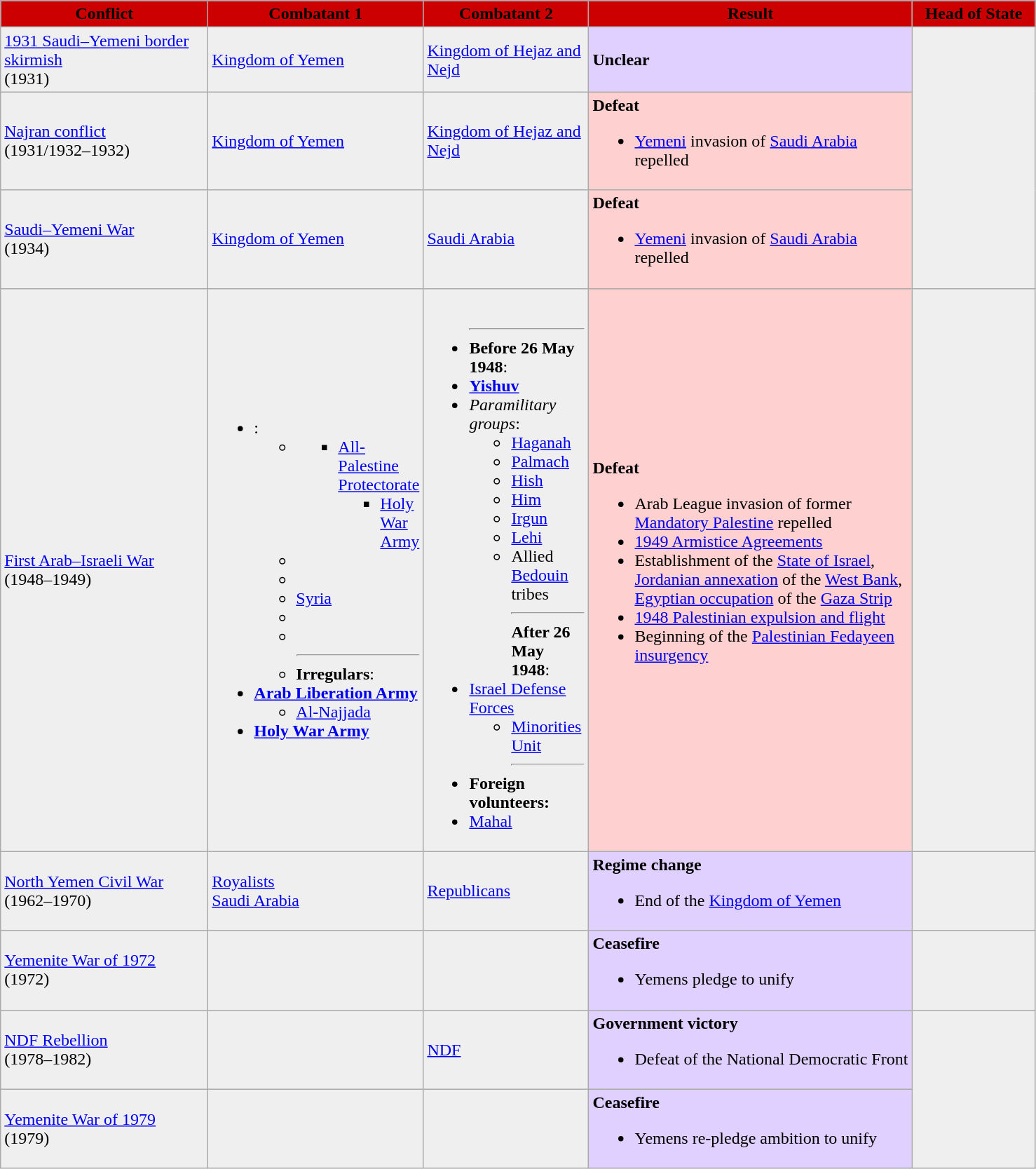<table class="wikitable">
<tr>
<th style="background:#CC0000" width="190"><span>Conflict</span></th>
<th style="background:#CC0000" width="150"><span>Combatant 1</span></th>
<th style="background:#CC0000" width="150"><span>Combatant 2</span></th>
<th style="background:#CC0000" width="300"><span>Result</span></th>
<th style="background:#CC0000" width="110"><span>Head of State</span></th>
</tr>
<tr>
<td style="background:#efefef"><a href='#'>1931 Saudi–Yemeni border skirmish</a> <br> (1931)</td>
<td style="background:#efefef"> <a href='#'>Kingdom of Yemen</a></td>
<td style="background:#efefef"> <a href='#'>Kingdom of Hejaz and Nejd</a></td>
<td style="background:#E0D0FF"><strong>Unclear</strong></td>
<td style="background:#efefef" rowspan=3></td>
</tr>
<tr>
<td style="background:#efefef"><a href='#'>Najran conflict</a> <br> (1931/1932–1932)</td>
<td style="background:#efefef"> <a href='#'>Kingdom of Yemen</a></td>
<td style="background:#efefef"> <a href='#'>Kingdom of Hejaz and Nejd</a></td>
<td style="background:#FFD0D0"><strong>Defeat</strong><br><ul><li><a href='#'>Yemeni</a> invasion of <a href='#'>Saudi Arabia</a> repelled</li></ul></td>
</tr>
<tr>
<td style="background:#efefef"><a href='#'>Saudi–Yemeni War</a> <br>(1934)</td>
<td style="background:#efefef"> <a href='#'>Kingdom of Yemen</a></td>
<td style="background:#efefef"> <a href='#'>Saudi Arabia</a></td>
<td style="background:#FFD0D0"><strong>Defeat</strong><br><ul><li><a href='#'>Yemeni</a> invasion of <a href='#'>Saudi Arabia</a> repelled</li></ul></td>
</tr>
<tr>
<td style="background:#efefef"><a href='#'>First Arab–Israeli War</a><br>(1948–1949)</td>
<td style="background:#efefef"><br><ul><li><strong></strong>:<ul><li><ul><li> <a href='#'>All-Palestine Protectorate</a><ul><li> <a href='#'>Holy War Army</a></li></ul></li></ul></li><li></li><li></li><li> <a href='#'>Syria</a></li><li></li><li></li><li><hr><strong>Irregulars</strong>:</li></ul></li><li> <strong><a href='#'>Arab Liberation Army</a></strong><ul><li> <a href='#'>Al-Najjada</a></li></ul></li><li> <strong><a href='#'>Holy War Army</a></strong></li></ul></td>
<td style="background:#efefef"><br><ul><li><strong></strong><hr><strong>Before 26 May 1948</strong>:</li><li> <strong><a href='#'>Yishuv</a></strong></li><li><em>Paramilitary groups</em>:<ul><li> <a href='#'>Haganah</a></li><li> <a href='#'>Palmach</a></li><li> <a href='#'>Hish</a></li><li> <a href='#'>Him</a></li><li> <a href='#'>Irgun</a></li><li> <a href='#'>Lehi</a></li><li>Allied <a href='#'>Bedouin</a> tribes<hr><strong>After 26 May 1948</strong>:</li></ul></li><li>  <a href='#'>Israel Defense Forces</a><ul><li> <a href='#'>Minorities Unit</a><hr></li></ul></li><li><strong>Foreign volunteers:</strong></li><li><a href='#'>Mahal</a></li></ul></td>
<td style="background:#FFD0D0"><strong>Defeat</strong><br><ul><li>Arab League invasion of former <a href='#'>Mandatory Palestine</a> repelled</li><li><a href='#'>1949 Armistice Agreements</a></li><li>Establishment of the <a href='#'>State of Israel</a>, <a href='#'>Jordanian annexation</a> of the <a href='#'>West Bank</a>, <a href='#'>Egyptian occupation</a> of the <a href='#'>Gaza Strip</a></li><li><a href='#'>1948 Palestinian expulsion and flight</a></li><li>Beginning of the <a href='#'>Palestinian Fedayeen insurgency</a></li></ul></td>
<td style="background:#efefef"></td>
</tr>
<tr>
<td style="background:#efefef"><a href='#'>North Yemen Civil War</a><br>(1962–1970)</td>
<td style="background:#efefef"> <a href='#'>Royalists</a><br> <a href='#'>Saudi Arabia</a></td>
<td style="background:#efefef"> <a href='#'>Republicans</a><br></td>
<td style="background:#E0D0FF"><strong>Regime change</strong><br><ul><li>End of the <a href='#'>Kingdom of Yemen</a></li></ul></td>
<td style="background:#efefef"></td>
</tr>
<tr>
<td style="background:#efefef"><a href='#'>Yemenite War of 1972</a><br>(1972)</td>
<td style="background:#efefef"></td>
<td style="background:#efefef"></td>
<td style="background:#E0D0FF"><strong>Ceasefire</strong><br><ul><li>Yemens pledge to unify</li></ul></td>
<td style="background:#efefef"></td>
</tr>
<tr>
<td style="background:#efefef"><a href='#'>NDF Rebellion</a><br>(1978–1982)</td>
<td style="background:#efefef"></td>
<td style="background:#efefef"> <a href='#'>NDF</a></td>
<td style="background:#E0D0FF"><strong>Government victory</strong><br><ul><li>Defeat of the National Democratic Front</li></ul></td>
<td style="background:#efefef" rowspan=2></td>
</tr>
<tr>
<td style="background:#efefef"><a href='#'>Yemenite War of 1979</a><br>(1979)</td>
<td style="background:#efefef"></td>
<td style="background:#efefef"></td>
<td style="background:#E0D0FF"><strong>Ceasefire</strong><br><ul><li>Yemens re-pledge ambition to unify</li></ul></td>
</tr>
</table>
